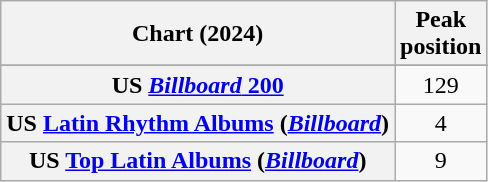<table class="wikitable sortable plainrowheaders" style="text-align:center">
<tr>
<th scope="col">Chart (2024)</th>
<th scope="col">Peak<br>position</th>
</tr>
<tr>
</tr>
<tr>
<th scope="row">US <a href='#'><em>Billboard</em> 200</a></th>
<td>129</td>
</tr>
<tr>
<th scope="row">US <a href='#'>Latin Rhythm Albums</a> (<em><a href='#'>Billboard</a></em>)</th>
<td>4</td>
</tr>
<tr>
<th scope="row">US <a href='#'>Top Latin Albums</a> (<em><a href='#'>Billboard</a></em>)</th>
<td>9</td>
</tr>
</table>
